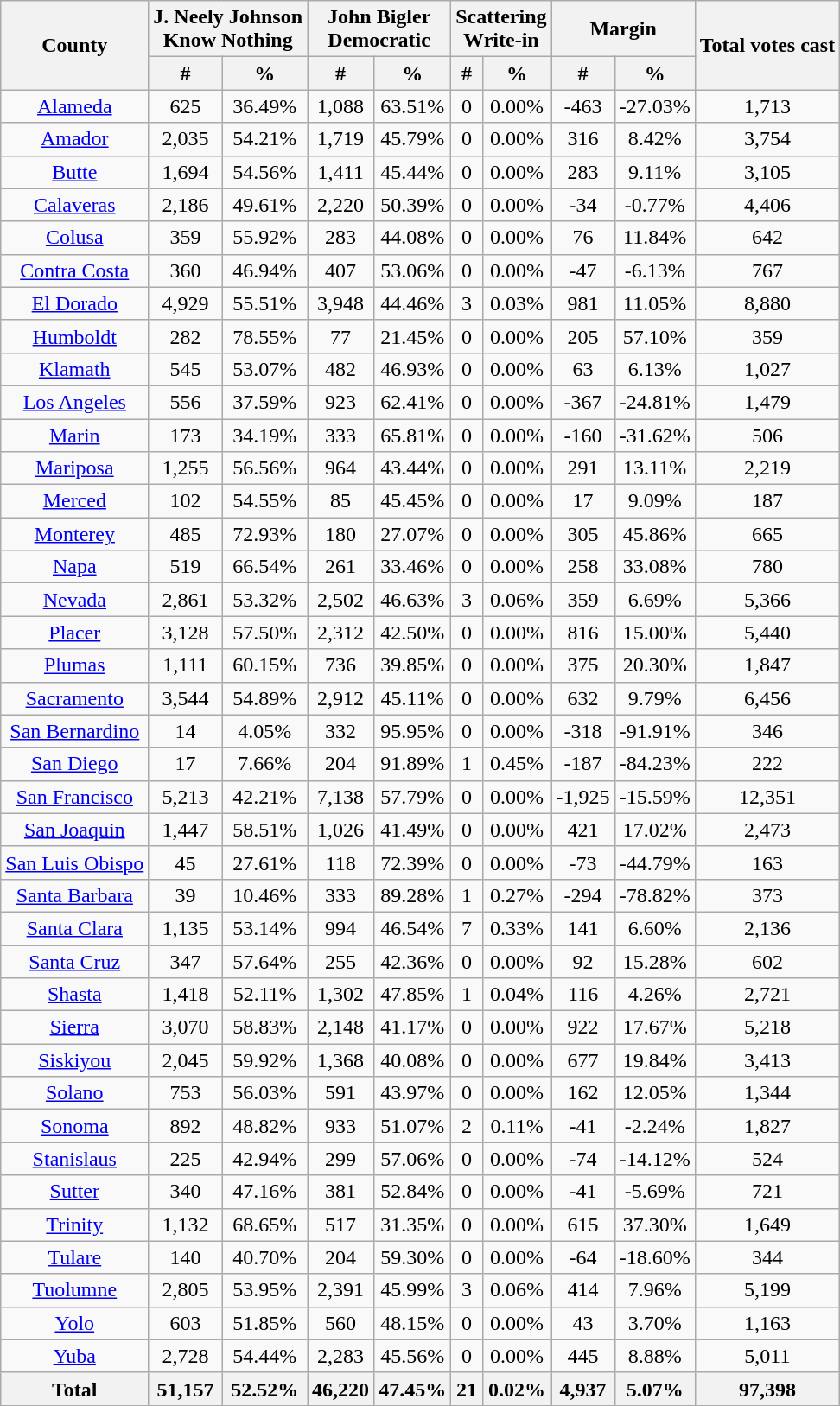<table class="wikitable sortable" style="text-align:center">
<tr>
<th rowspan="2">County</th>
<th style="text-align:center;" colspan="2">J. Neely Johnson<br>Know Nothing</th>
<th style="text-align:center;" colspan="2">John Bigler<br>Democratic</th>
<th style="text-align:center;" colspan="2">Scattering<br>Write-in</th>
<th style="text-align:center;" colspan="2">Margin</th>
<th style="text-align:center;" rowspan="2">Total votes cast</th>
</tr>
<tr>
<th style="text-align:center;" data-sort-type="number">#</th>
<th style="text-align:center;" data-sort-type="number">%</th>
<th style="text-align:center;" data-sort-type="number">#</th>
<th style="text-align:center;" data-sort-type="number">%</th>
<th style="text-align:center;" data-sort-type="number">#</th>
<th style="text-align:center;" data-sort-type="number">%</th>
<th style="text-align:center;" data-sort-type="number">#</th>
<th style="text-align:center;" data-sort-type="number">%</th>
</tr>
<tr style="text-align:center;">
<td><a href='#'>Alameda</a></td>
<td>625</td>
<td>36.49%</td>
<td>1,088</td>
<td>63.51%</td>
<td>0</td>
<td>0.00%</td>
<td>-463</td>
<td>-27.03%</td>
<td>1,713</td>
</tr>
<tr style="text-align:center;">
<td><a href='#'>Amador</a></td>
<td>2,035</td>
<td>54.21%</td>
<td>1,719</td>
<td>45.79%</td>
<td>0</td>
<td>0.00%</td>
<td>316</td>
<td>8.42%</td>
<td>3,754</td>
</tr>
<tr style="text-align:center;">
<td><a href='#'>Butte</a></td>
<td>1,694</td>
<td>54.56%</td>
<td>1,411</td>
<td>45.44%</td>
<td>0</td>
<td>0.00%</td>
<td>283</td>
<td>9.11%</td>
<td>3,105</td>
</tr>
<tr style="text-align:center;">
<td><a href='#'>Calaveras</a></td>
<td>2,186</td>
<td>49.61%</td>
<td>2,220</td>
<td>50.39%</td>
<td>0</td>
<td>0.00%</td>
<td>-34</td>
<td>-0.77%</td>
<td>4,406</td>
</tr>
<tr style="text-align:center;">
<td><a href='#'>Colusa</a></td>
<td>359</td>
<td>55.92%</td>
<td>283</td>
<td>44.08%</td>
<td>0</td>
<td>0.00%</td>
<td>76</td>
<td>11.84%</td>
<td>642</td>
</tr>
<tr style="text-align:center;">
<td><a href='#'>Contra Costa</a></td>
<td>360</td>
<td>46.94%</td>
<td>407</td>
<td>53.06%</td>
<td>0</td>
<td>0.00%</td>
<td>-47</td>
<td>-6.13%</td>
<td>767</td>
</tr>
<tr style="text-align:center;">
<td><a href='#'>El Dorado</a></td>
<td>4,929</td>
<td>55.51%</td>
<td>3,948</td>
<td>44.46%</td>
<td>3</td>
<td>0.03%</td>
<td>981</td>
<td>11.05%</td>
<td>8,880</td>
</tr>
<tr style="text-align:center;">
<td><a href='#'>Humboldt</a></td>
<td>282</td>
<td>78.55%</td>
<td>77</td>
<td>21.45%</td>
<td>0</td>
<td>0.00%</td>
<td>205</td>
<td>57.10%</td>
<td>359</td>
</tr>
<tr style="text-align:center;">
<td><a href='#'>Klamath</a></td>
<td>545</td>
<td>53.07%</td>
<td>482</td>
<td>46.93%</td>
<td>0</td>
<td>0.00%</td>
<td>63</td>
<td>6.13%</td>
<td>1,027</td>
</tr>
<tr style="text-align:center;">
<td><a href='#'>Los Angeles</a></td>
<td>556</td>
<td>37.59%</td>
<td>923</td>
<td>62.41%</td>
<td>0</td>
<td>0.00%</td>
<td>-367</td>
<td>-24.81%</td>
<td>1,479</td>
</tr>
<tr style="text-align:center;">
<td><a href='#'>Marin</a></td>
<td>173</td>
<td>34.19%</td>
<td>333</td>
<td>65.81%</td>
<td>0</td>
<td>0.00%</td>
<td>-160</td>
<td>-31.62%</td>
<td>506</td>
</tr>
<tr style="text-align:center;">
<td><a href='#'>Mariposa</a></td>
<td>1,255</td>
<td>56.56%</td>
<td>964</td>
<td>43.44%</td>
<td>0</td>
<td>0.00%</td>
<td>291</td>
<td>13.11%</td>
<td>2,219</td>
</tr>
<tr style="text-align:center;">
<td><a href='#'>Merced</a></td>
<td>102</td>
<td>54.55%</td>
<td>85</td>
<td>45.45%</td>
<td>0</td>
<td>0.00%</td>
<td>17</td>
<td>9.09%</td>
<td>187</td>
</tr>
<tr style="text-align:center;">
<td><a href='#'>Monterey</a></td>
<td>485</td>
<td>72.93%</td>
<td>180</td>
<td>27.07%</td>
<td>0</td>
<td>0.00%</td>
<td>305</td>
<td>45.86%</td>
<td>665</td>
</tr>
<tr style="text-align:center;">
<td><a href='#'>Napa</a></td>
<td>519</td>
<td>66.54%</td>
<td>261</td>
<td>33.46%</td>
<td>0</td>
<td>0.00%</td>
<td>258</td>
<td>33.08%</td>
<td>780</td>
</tr>
<tr style="text-align:center;">
<td><a href='#'>Nevada</a></td>
<td>2,861</td>
<td>53.32%</td>
<td>2,502</td>
<td>46.63%</td>
<td>3</td>
<td>0.06%</td>
<td>359</td>
<td>6.69%</td>
<td>5,366</td>
</tr>
<tr style="text-align:center;">
<td><a href='#'>Placer</a></td>
<td>3,128</td>
<td>57.50%</td>
<td>2,312</td>
<td>42.50%</td>
<td>0</td>
<td>0.00%</td>
<td>816</td>
<td>15.00%</td>
<td>5,440</td>
</tr>
<tr style="text-align:center;">
<td><a href='#'>Plumas</a></td>
<td>1,111</td>
<td>60.15%</td>
<td>736</td>
<td>39.85%</td>
<td>0</td>
<td>0.00%</td>
<td>375</td>
<td>20.30%</td>
<td>1,847</td>
</tr>
<tr style="text-align:center;">
<td><a href='#'>Sacramento</a></td>
<td>3,544</td>
<td>54.89%</td>
<td>2,912</td>
<td>45.11%</td>
<td>0</td>
<td>0.00%</td>
<td>632</td>
<td>9.79%</td>
<td>6,456</td>
</tr>
<tr style="text-align:center;">
<td><a href='#'>San Bernardino</a></td>
<td>14</td>
<td>4.05%</td>
<td>332</td>
<td>95.95%</td>
<td>0</td>
<td>0.00%</td>
<td>-318</td>
<td>-91.91%</td>
<td>346</td>
</tr>
<tr style="text-align:center;">
<td><a href='#'>San Diego</a></td>
<td>17</td>
<td>7.66%</td>
<td>204</td>
<td>91.89%</td>
<td>1</td>
<td>0.45%</td>
<td>-187</td>
<td>-84.23%</td>
<td>222</td>
</tr>
<tr style="text-align:center;">
<td><a href='#'>San Francisco</a></td>
<td>5,213</td>
<td>42.21%</td>
<td>7,138</td>
<td>57.79%</td>
<td>0</td>
<td>0.00%</td>
<td>-1,925</td>
<td>-15.59%</td>
<td>12,351</td>
</tr>
<tr style="text-align:center;">
<td><a href='#'>San Joaquin</a></td>
<td>1,447</td>
<td>58.51%</td>
<td>1,026</td>
<td>41.49%</td>
<td>0</td>
<td>0.00%</td>
<td>421</td>
<td>17.02%</td>
<td>2,473</td>
</tr>
<tr style="text-align:center;">
<td><a href='#'>San Luis Obispo</a></td>
<td>45</td>
<td>27.61%</td>
<td>118</td>
<td>72.39%</td>
<td>0</td>
<td>0.00%</td>
<td>-73</td>
<td>-44.79%</td>
<td>163</td>
</tr>
<tr style="text-align:center;">
<td><a href='#'>Santa Barbara</a></td>
<td>39</td>
<td>10.46%</td>
<td>333</td>
<td>89.28%</td>
<td>1</td>
<td>0.27%</td>
<td>-294</td>
<td>-78.82%</td>
<td>373</td>
</tr>
<tr style="text-align:center;">
<td><a href='#'>Santa Clara</a></td>
<td>1,135</td>
<td>53.14%</td>
<td>994</td>
<td>46.54%</td>
<td>7</td>
<td>0.33%</td>
<td>141</td>
<td>6.60%</td>
<td>2,136</td>
</tr>
<tr style="text-align:center;">
<td><a href='#'>Santa Cruz</a></td>
<td>347</td>
<td>57.64%</td>
<td>255</td>
<td>42.36%</td>
<td>0</td>
<td>0.00%</td>
<td>92</td>
<td>15.28%</td>
<td>602</td>
</tr>
<tr style="text-align:center;">
<td><a href='#'>Shasta</a></td>
<td>1,418</td>
<td>52.11%</td>
<td>1,302</td>
<td>47.85%</td>
<td>1</td>
<td>0.04%</td>
<td>116</td>
<td>4.26%</td>
<td>2,721</td>
</tr>
<tr style="text-align:center;">
<td><a href='#'>Sierra</a></td>
<td>3,070</td>
<td>58.83%</td>
<td>2,148</td>
<td>41.17%</td>
<td>0</td>
<td>0.00%</td>
<td>922</td>
<td>17.67%</td>
<td>5,218</td>
</tr>
<tr style="text-align:center;">
<td><a href='#'>Siskiyou</a></td>
<td>2,045</td>
<td>59.92%</td>
<td>1,368</td>
<td>40.08%</td>
<td>0</td>
<td>0.00%</td>
<td>677</td>
<td>19.84%</td>
<td>3,413</td>
</tr>
<tr style="text-align:center;">
<td><a href='#'>Solano</a></td>
<td>753</td>
<td>56.03%</td>
<td>591</td>
<td>43.97%</td>
<td>0</td>
<td>0.00%</td>
<td>162</td>
<td>12.05%</td>
<td>1,344</td>
</tr>
<tr style="text-align:center;">
<td><a href='#'>Sonoma</a></td>
<td>892</td>
<td>48.82%</td>
<td>933</td>
<td>51.07%</td>
<td>2</td>
<td>0.11%</td>
<td>-41</td>
<td>-2.24%</td>
<td>1,827</td>
</tr>
<tr style="text-align:center;">
<td><a href='#'>Stanislaus</a></td>
<td>225</td>
<td>42.94%</td>
<td>299</td>
<td>57.06%</td>
<td>0</td>
<td>0.00%</td>
<td>-74</td>
<td>-14.12%</td>
<td>524</td>
</tr>
<tr style="text-align:center;">
<td><a href='#'>Sutter</a></td>
<td>340</td>
<td>47.16%</td>
<td>381</td>
<td>52.84%</td>
<td>0</td>
<td>0.00%</td>
<td>-41</td>
<td>-5.69%</td>
<td>721</td>
</tr>
<tr style="text-align:center;">
<td><a href='#'>Trinity</a></td>
<td>1,132</td>
<td>68.65%</td>
<td>517</td>
<td>31.35%</td>
<td>0</td>
<td>0.00%</td>
<td>615</td>
<td>37.30%</td>
<td>1,649</td>
</tr>
<tr style="text-align:center;">
<td><a href='#'>Tulare</a></td>
<td>140</td>
<td>40.70%</td>
<td>204</td>
<td>59.30%</td>
<td>0</td>
<td>0.00%</td>
<td>-64</td>
<td>-18.60%</td>
<td>344</td>
</tr>
<tr style="text-align:center;">
<td><a href='#'>Tuolumne</a></td>
<td>2,805</td>
<td>53.95%</td>
<td>2,391</td>
<td>45.99%</td>
<td>3</td>
<td>0.06%</td>
<td>414</td>
<td>7.96%</td>
<td>5,199</td>
</tr>
<tr style="text-align:center;">
<td><a href='#'>Yolo</a></td>
<td>603</td>
<td>51.85%</td>
<td>560</td>
<td>48.15%</td>
<td>0</td>
<td>0.00%</td>
<td>43</td>
<td>3.70%</td>
<td>1,163</td>
</tr>
<tr style="text-align:center;">
<td><a href='#'>Yuba</a></td>
<td>2,728</td>
<td>54.44%</td>
<td>2,283</td>
<td>45.56%</td>
<td>0</td>
<td>0.00%</td>
<td>445</td>
<td>8.88%</td>
<td>5,011</td>
</tr>
<tr style="text-align:center;">
<th>Total</th>
<th>51,157</th>
<th>52.52%</th>
<th>46,220</th>
<th>47.45%</th>
<th>21</th>
<th>0.02%</th>
<th>4,937</th>
<th>5.07%</th>
<th>97,398</th>
</tr>
</table>
